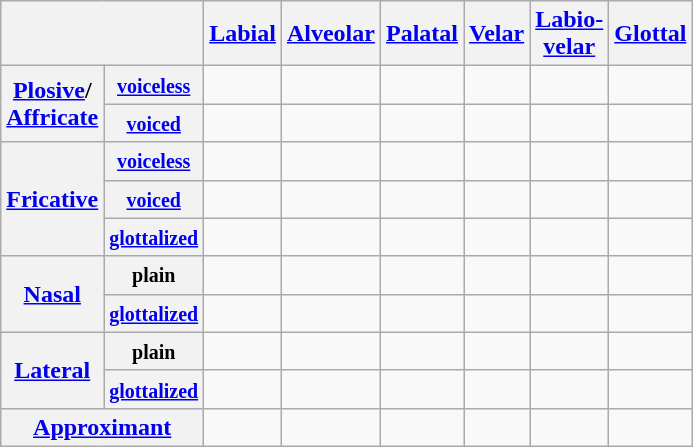<table class="wikitable" style="text-align:center">
<tr>
<th colspan="2"></th>
<th><a href='#'>Labial</a></th>
<th><a href='#'>Alveolar</a></th>
<th><a href='#'>Palatal</a></th>
<th><a href='#'>Velar</a></th>
<th><a href='#'>Labio-<br>velar</a></th>
<th><a href='#'>Glottal</a></th>
</tr>
<tr>
<th rowspan="2"><a href='#'>Plosive</a>/<br><a href='#'>Affricate</a></th>
<th><small><a href='#'>voiceless</a></small></th>
<td></td>
<td></td>
<td></td>
<td></td>
<td></td>
<td></td>
</tr>
<tr>
<th><small><a href='#'>voiced</a></small></th>
<td></td>
<td></td>
<td></td>
<td></td>
<td></td>
<td></td>
</tr>
<tr>
<th rowspan="3"><a href='#'>Fricative</a></th>
<th><small><a href='#'>voiceless</a></small></th>
<td></td>
<td></td>
<td></td>
<td></td>
<td></td>
<td></td>
</tr>
<tr>
<th><small><a href='#'>voiced</a></small></th>
<td></td>
<td></td>
<td></td>
<td></td>
<td></td>
<td></td>
</tr>
<tr>
<th><small><a href='#'>glottalized</a></small></th>
<td></td>
<td></td>
<td></td>
<td></td>
<td></td>
<td></td>
</tr>
<tr>
<th rowspan="2"><a href='#'>Nasal</a></th>
<th><small>plain</small></th>
<td></td>
<td></td>
<td></td>
<td></td>
<td></td>
<td></td>
</tr>
<tr>
<th><small><a href='#'>glottalized</a></small></th>
<td></td>
<td></td>
<td></td>
<td></td>
<td></td>
<td></td>
</tr>
<tr>
<th rowspan="2"><a href='#'>Lateral</a></th>
<th><small>plain</small></th>
<td></td>
<td></td>
<td></td>
<td></td>
<td></td>
<td></td>
</tr>
<tr>
<th><small><a href='#'>glottalized</a></small></th>
<td></td>
<td></td>
<td></td>
<td></td>
<td></td>
<td></td>
</tr>
<tr>
<th colspan="2"><a href='#'>Approximant</a></th>
<td></td>
<td></td>
<td></td>
<td></td>
<td></td>
<td></td>
</tr>
</table>
